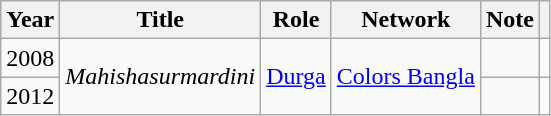<table class="wikitable">
<tr>
<th>Year</th>
<th>Title</th>
<th>Role</th>
<th>Network</th>
<th>Note</th>
<th></th>
</tr>
<tr>
<td>2008</td>
<td rowspan="2"><em>Mahishasurmardini</em></td>
<td rowspan="2"><a href='#'>Durga</a></td>
<td rowspan="2"><a href='#'>Colors Bangla</a></td>
<td></td>
<td></td>
</tr>
<tr>
<td>2012</td>
<td></td>
<td></td>
</tr>
</table>
